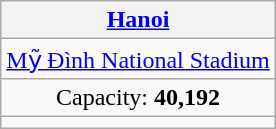<table class="wikitable" style="text-align:center; margin:1em auto;">
<tr>
<th><a href='#'>Hanoi</a></th>
</tr>
<tr>
<td><a href='#'>Mỹ Đình National Stadium</a></td>
</tr>
<tr>
<td>Capacity: <strong>40,192</strong></td>
</tr>
<tr>
<td align="center"></td>
</tr>
</table>
